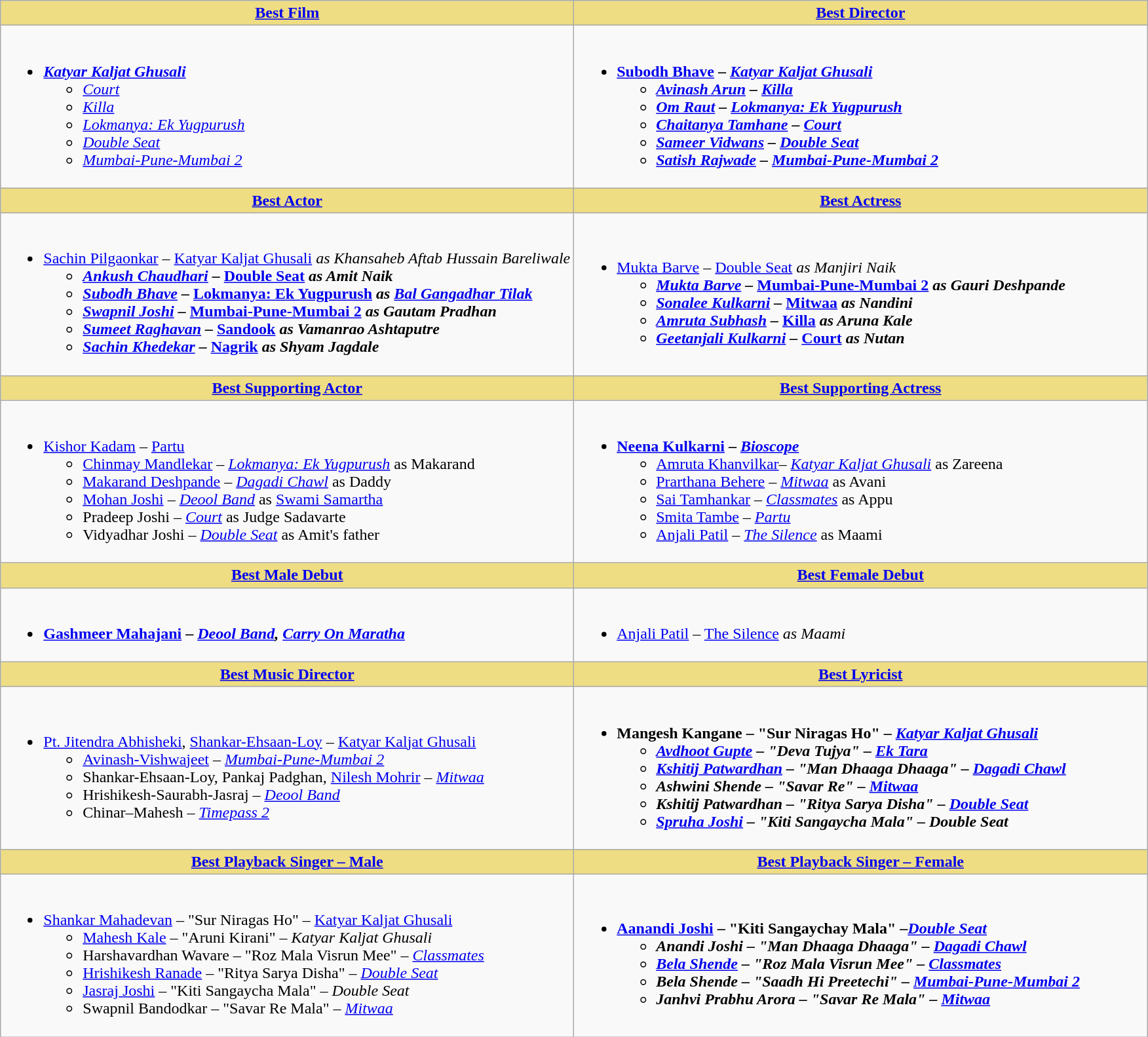<table class="wikitable">
<tr>
<th style="background:#EEDD82; width:50%;"><a href='#'>Best Film</a></th>
<th style="background:#EEDD82; width:50%;"><a href='#'>Best Director</a></th>
</tr>
<tr>
<td valign="top"><br><ul><li><strong><em><a href='#'>Katyar Kaljat Ghusali</a></em></strong><ul><li><em><a href='#'>Court</a></em></li><li><em><a href='#'>Killa</a></em></li><li><em><a href='#'>Lokmanya: Ek Yugpurush</a></em></li><li><em><a href='#'>Double Seat</a></em></li><li><em><a href='#'>Mumbai-Pune-Mumbai 2</a></em></li></ul></li></ul></td>
<td valign="top"><br><ul><li><strong><a href='#'>Subodh Bhave</a> – <em><a href='#'>Katyar Kaljat Ghusali</a><strong><em><ul><li><a href='#'>Avinash Arun</a> – </em><a href='#'>Killa</a><em></li><li><a href='#'>Om Raut</a> – </em><a href='#'>Lokmanya: Ek Yugpurush</a><em></li><li><a href='#'>Chaitanya Tamhane</a> – </em><a href='#'>Court</a><em></li><li><a href='#'>Sameer Vidwans</a> – </em><a href='#'>Double Seat</a><em></li><li><a href='#'>Satish Rajwade</a> – </em><a href='#'>Mumbai-Pune-Mumbai 2</a><em></li></ul></li></ul></td>
</tr>
<tr>
<th style="background:#EEDD82;"><a href='#'>Best Actor</a></th>
<th style="background:#EEDD82;"><a href='#'>Best Actress</a></th>
</tr>
<tr>
<td><br><ul><li></strong><a href='#'>Sachin Pilgaonkar</a> – </em><a href='#'>Katyar Kaljat Ghusali</a><em> as Khansaheb Aftab Hussain Bareliwale<strong><ul><li><a href='#'>Ankush Chaudhari</a> – </em><a href='#'>Double Seat</a><em>  as Amit Naik</li><li><a href='#'>Subodh Bhave</a> – </em><a href='#'>Lokmanya: Ek Yugpurush</a><em> as <a href='#'>Bal Gangadhar Tilak</a></li><li><a href='#'>Swapnil Joshi</a> – </em><a href='#'>Mumbai-Pune-Mumbai 2</a><em>  as Gautam Pradhan</li><li><a href='#'>Sumeet Raghavan</a> – </em><a href='#'>Sandook</a><em>  as Vamanrao Ashtaputre</li><li><a href='#'>Sachin Khedekar</a> – </em><a href='#'>Nagrik</a><em>  as Shyam Jagdale</li></ul></li></ul></td>
<td><br><ul><li></strong><a href='#'>Mukta Barve</a> – </em><a href='#'>Double Seat</a><em> as Manjiri Naik<strong><ul><li><a href='#'>Mukta Barve</a> – </em><a href='#'>Mumbai-Pune-Mumbai 2</a><em>  as Gauri Deshpande</li><li><a href='#'>Sonalee Kulkarni</a> – </em><a href='#'>Mitwaa</a><em>  as Nandini</li><li><a href='#'>Amruta Subhash</a> – </em><a href='#'>Killa</a><em>  as Aruna Kale</li><li><a href='#'>Geetanjali Kulkarni</a> – </em><a href='#'>Court</a><em>  as Nutan</li></ul></li></ul></td>
</tr>
<tr>
<th style="background:#EEDD82;"><a href='#'>Best Supporting Actor</a></th>
<th style="background:#EEDD82;"><a href='#'>Best Supporting Actress</a></th>
</tr>
<tr>
<td><br><ul><li></strong><a href='#'>Kishor Kadam</a> – </em><a href='#'>Partu</a></em></strong><ul><li><a href='#'>Chinmay Mandlekar</a> – <em><a href='#'>Lokmanya: Ek Yugpurush</a></em> as Makarand</li><li><a href='#'>Makarand Deshpande</a> – <em><a href='#'>Dagadi Chawl</a></em>  as Daddy</li><li><a href='#'>Mohan Joshi</a> – <em><a href='#'>Deool Band</a></em> as <a href='#'>Swami Samartha</a></li><li>Pradeep Joshi – <em><a href='#'>Court</a></em>  as Judge Sadavarte</li><li>Vidyadhar Joshi – <em><a href='#'>Double Seat</a></em>  as Amit's father</li></ul></li></ul></td>
<td><br><ul><li><strong><a href='#'>Neena Kulkarni</a> – <em><a href='#'>Bioscope</a></em>  </strong><ul><li><a href='#'>Amruta Khanvilkar</a>– <em><a href='#'>Katyar Kaljat Ghusali</a></em>  as Zareena</li><li><a href='#'>Prarthana Behere</a> – <em><a href='#'>Mitwaa</a></em> as Avani</li><li><a href='#'>Sai Tamhankar</a> – <em><a href='#'>Classmates</a></em>  as Appu</li><li><a href='#'>Smita Tambe</a> – <em><a href='#'>Partu</a></em></li><li><a href='#'>Anjali Patil</a> – <em><a href='#'>The Silence</a></em>  as Maami</li></ul></li></ul></td>
</tr>
<tr>
<th style="background:#EEDD82;"><a href='#'>Best Male Debut</a></th>
<th style="background:#EEDD82;"><a href='#'>Best Female Debut</a></th>
</tr>
<tr>
<td><br><ul><li><strong><a href='#'>Gashmeer Mahajani</a> – <em><a href='#'>Deool Band</a>, <a href='#'>Carry On Maratha</a><strong><em></li></ul></td>
<td><br><ul><li></strong><a href='#'>Anjali Patil</a> – </em><a href='#'>The Silence</a><em> as Maami<strong></li></ul></td>
</tr>
<tr>
<th style="background:#EEDD82;"><a href='#'>Best Music Director</a></th>
<th style="background:#EEDD82;"><a href='#'>Best Lyricist</a></th>
</tr>
<tr>
<td><br><ul><li></strong><a href='#'>Pt. Jitendra Abhisheki</a>, <a href='#'>Shankar-Ehsaan-Loy</a> – </em><a href='#'>Katyar Kaljat Ghusali</a></em></strong><ul><li><a href='#'>Avinash-Vishwajeet</a> – <em><a href='#'>Mumbai-Pune-Mumbai 2</a></em></li><li>Shankar-Ehsaan-Loy, Pankaj Padghan, <a href='#'>Nilesh Mohrir</a> – <em><a href='#'>Mitwaa</a></em></li><li>Hrishikesh-Saurabh-Jasraj – <em><a href='#'>Deool Band</a></em></li><li>Chinar–Mahesh – <em><a href='#'>Timepass 2</a></em></li></ul></li></ul></td>
<td><br><ul><li><strong>Mangesh Kangane – "Sur Niragas Ho" – <em><a href='#'>Katyar Kaljat Ghusali</a><strong><em><ul><li><a href='#'>Avdhoot Gupte</a> – "Deva Tujya" – </em><a href='#'>Ek Tara</a><em></li><li><a href='#'>Kshitij Patwardhan</a> – "Man Dhaaga Dhaaga" – </em><a href='#'>Dagadi Chawl</a><em></li><li>Ashwini Shende – "Savar Re" – </em><a href='#'>Mitwaa</a><em></li><li>Kshitij Patwardhan – "Ritya Sarya Disha" – </em><a href='#'>Double Seat</a><em></li><li><a href='#'>Spruha Joshi</a> – "Kiti Sangaycha Mala" – </em>Double Seat<em></li></ul></li></ul></td>
</tr>
<tr>
<th style="background:#EEDD82;"><a href='#'>Best Playback Singer – Male</a></th>
<th style="background:#EEDD82;"><a href='#'>Best Playback Singer – Female</a></th>
</tr>
<tr>
<td><br><ul><li></strong><a href='#'>Shankar Mahadevan</a> – "Sur Niragas Ho" – </em><a href='#'>Katyar Kaljat Ghusali</a></em></strong><ul><li><a href='#'>Mahesh Kale</a> – "Aruni Kirani" – <em>Katyar Kaljat Ghusali</em></li><li>Harshavardhan Wavare – "Roz Mala Visrun Mee" – <em><a href='#'>Classmates</a></em></li><li><a href='#'>Hrishikesh Ranade</a> – "Ritya Sarya Disha" – <em><a href='#'>Double Seat</a></em></li><li><a href='#'>Jasraj Joshi</a> – "Kiti Sangaycha Mala" – <em>Double Seat</em></li><li>Swapnil Bandodkar – "Savar Re Mala" – <em><a href='#'>Mitwaa</a></em></li></ul></li></ul></td>
<td><br><ul><li><strong><a href='#'>Aanandi Joshi</a> – "Kiti Sangaychay Mala" –<em><a href='#'>Double Seat</a><strong><em><ul><li>Anandi Joshi – "Man Dhaaga Dhaaga" – </em><a href='#'>Dagadi Chawl</a><em></li><li><a href='#'>Bela Shende</a> – "Roz Mala Visrun Mee" – </em><a href='#'>Classmates</a><em></li><li>Bela Shende – "Saadh Hi Preetechi" –  </em><a href='#'>Mumbai-Pune-Mumbai 2</a><em></li><li>Janhvi Prabhu Arora – "Savar Re Mala" – </em><a href='#'>Mitwaa</a><em></li></ul></li></ul></td>
</tr>
</table>
